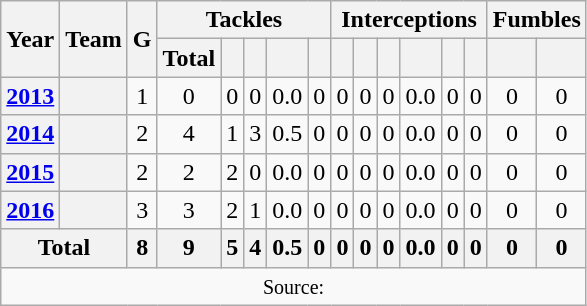<table class="wikitable" style="text-align: center;">
<tr>
<th rowspan=2>Year</th>
<th rowspan=2>Team</th>
<th rowspan=2>G</th>
<th colspan=5>Tackles</th>
<th colspan=6>Interceptions</th>
<th colspan=2>Fumbles</th>
</tr>
<tr>
<th>Total</th>
<th></th>
<th></th>
<th></th>
<th></th>
<th></th>
<th></th>
<th></th>
<th></th>
<th></th>
<th></th>
<th></th>
<th></th>
</tr>
<tr>
<th><a href='#'>2013</a></th>
<th></th>
<td>1</td>
<td>0</td>
<td>0</td>
<td>0</td>
<td>0.0</td>
<td>0</td>
<td>0</td>
<td>0</td>
<td>0</td>
<td>0.0</td>
<td>0</td>
<td>0</td>
<td>0</td>
<td>0</td>
</tr>
<tr>
<th><a href='#'>2014</a></th>
<th></th>
<td>2</td>
<td>4</td>
<td>1</td>
<td>3</td>
<td>0.5</td>
<td>0</td>
<td>0</td>
<td>0</td>
<td>0</td>
<td>0.0</td>
<td>0</td>
<td>0</td>
<td>0</td>
<td>0</td>
</tr>
<tr>
<th><a href='#'>2015</a></th>
<th></th>
<td>2</td>
<td>2</td>
<td>2</td>
<td>0</td>
<td>0.0</td>
<td>0</td>
<td>0</td>
<td>0</td>
<td>0</td>
<td>0.0</td>
<td>0</td>
<td>0</td>
<td>0</td>
<td>0</td>
</tr>
<tr>
<th><a href='#'>2016</a></th>
<th></th>
<td>3</td>
<td>3</td>
<td>2</td>
<td>1</td>
<td>0.0</td>
<td>0</td>
<td>0</td>
<td>0</td>
<td>0</td>
<td>0.0</td>
<td>0</td>
<td>0</td>
<td>0</td>
<td>0</td>
</tr>
<tr>
<th colspan=2>Total</th>
<th>8</th>
<th>9</th>
<th>5</th>
<th>4</th>
<th>0.5</th>
<th>0</th>
<th>0</th>
<th>0</th>
<th>0</th>
<th>0.0</th>
<th>0</th>
<th>0</th>
<th>0</th>
<th>0</th>
</tr>
<tr>
<td colspan="16"><small>Source: </small></td>
</tr>
</table>
